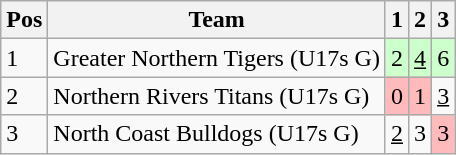<table class="wikitable">
<tr>
<th>Pos</th>
<th>Team</th>
<th>1</th>
<th>2</th>
<th>3</th>
</tr>
<tr>
<td>1</td>
<td> Greater Northern Tigers (U17s G)</td>
<td style="background:#ccffcc;">2</td>
<td style="background:#ccffcc;"><u>4</u></td>
<td style="background:#ccffcc;">6</td>
</tr>
<tr>
<td>2</td>
<td> Northern Rivers Titans (U17s G)</td>
<td style="background:#ffbbbb;">0</td>
<td style="background:#ffbbbb;">1</td>
<td><u>3</u></td>
</tr>
<tr>
<td>3</td>
<td> North Coast Bulldogs (U17s G)</td>
<td><u>2</u></td>
<td>3</td>
<td style="background:#ffbbbb;">3</td>
</tr>
</table>
